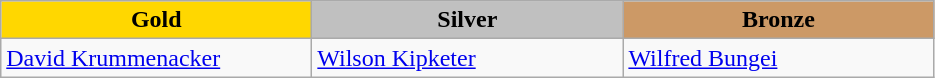<table class="wikitable" style="text-align:left">
<tr align="center">
<td width=200 bgcolor=gold><strong>Gold</strong></td>
<td width=200 bgcolor=silver><strong>Silver</strong></td>
<td width=200 bgcolor=CC9966><strong>Bronze</strong></td>
</tr>
<tr>
<td><a href='#'>David Krummenacker</a><br><em></em></td>
<td><a href='#'>Wilson Kipketer</a><br><em></em></td>
<td><a href='#'>Wilfred Bungei</a><br><em></em></td>
</tr>
</table>
